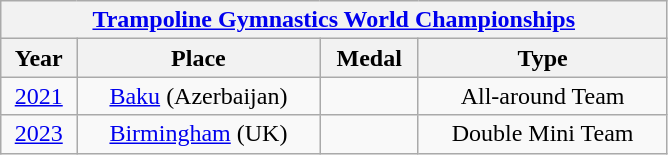<table class="wikitable center col2izq" style="text-align:center;width:445px;">
<tr>
<th colspan="4"><a href='#'>Trampoline Gymnastics World Championships</a></th>
</tr>
<tr>
<th>Year</th>
<th>Place</th>
<th>Medal</th>
<th>Type</th>
</tr>
<tr>
<td><a href='#'>2021</a></td>
<td><a href='#'>Baku</a> (Azerbaijan)</td>
<td></td>
<td>All-around Team</td>
</tr>
<tr>
<td><a href='#'>2023</a></td>
<td><a href='#'>Birmingham</a> (UK)</td>
<td></td>
<td>Double Mini Team</td>
</tr>
</table>
